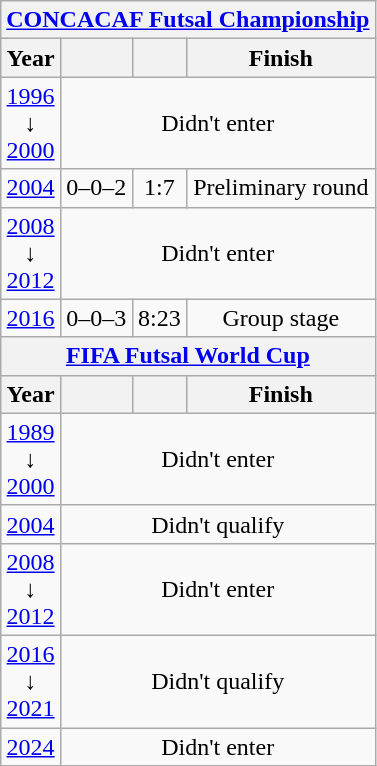<table class="wikitable">
<tr>
<th colspan=4><a href='#'>CONCACAF Futsal Championship</a></th>
</tr>
<tr>
<th>Year</th>
<th></th>
<th></th>
<th>Finish</th>
</tr>
<tr align=center>
<td> <a href='#'>1996</a><br>↓<br> <a href='#'>2000</a></td>
<td colspan=3>Didn't enter</td>
</tr>
<tr align=center>
<td> <a href='#'>2004</a></td>
<td>0–0–2</td>
<td>1:7</td>
<td>Preliminary round</td>
</tr>
<tr align=center>
<td> <a href='#'>2008</a><br>↓<br> <a href='#'>2012</a></td>
<td colspan=3>Didn't enter</td>
</tr>
<tr align=center>
<td> <a href='#'>2016</a></td>
<td>0–0–3</td>
<td>8:23</td>
<td>Group stage</td>
</tr>
<tr>
<th colspan=4><a href='#'>FIFA Futsal World Cup</a></th>
</tr>
<tr>
<th>Year</th>
<th></th>
<th></th>
<th>Finish</th>
</tr>
<tr align=center>
<td> <a href='#'>1989</a><br>↓<br> <a href='#'>2000</a></td>
<td colspan=3>Didn't enter</td>
</tr>
<tr align=center>
<td> <a href='#'>2004</a></td>
<td colspan=3>Didn't qualify</td>
</tr>
<tr align=center>
<td> <a href='#'>2008</a><br>↓<br> <a href='#'>2012</a></td>
<td colspan=3>Didn't enter</td>
</tr>
<tr align=center>
<td> <a href='#'>2016</a><br>↓<br> <a href='#'>2021</a></td>
<td colspan=3>Didn't qualify</td>
</tr>
<tr align=center>
<td> <a href='#'>2024</a></td>
<td colspan=3>Didn't enter</td>
</tr>
</table>
